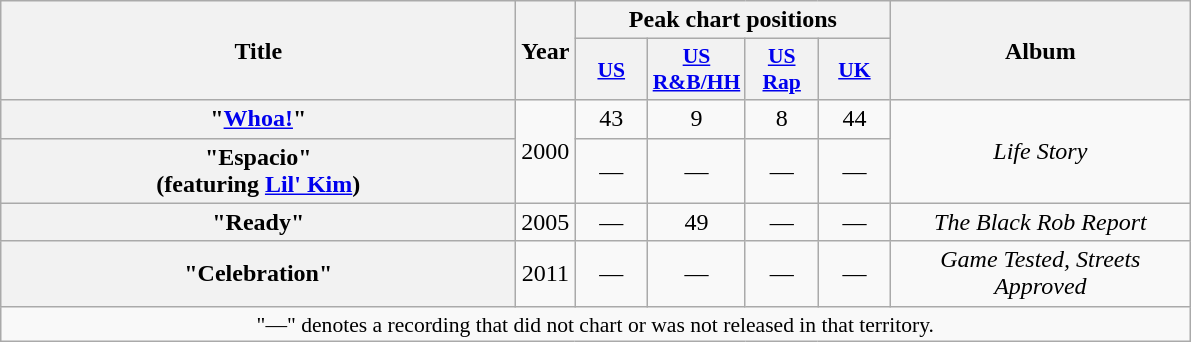<table class="wikitable plainrowheaders" style="text-align:center;">
<tr>
<th scope="col" rowspan="2" style="width:21em;">Title</th>
<th scope="col" rowspan="2">Year</th>
<th scope="col" colspan="4">Peak chart positions</th>
<th scope="col" rowspan="2" style="width:12em;">Album</th>
</tr>
<tr>
<th scope="col" style="width:2.9em;font-size:90%;"><a href='#'>US</a><br></th>
<th scope="col" style="width:2.9em;font-size:90%;"><a href='#'>US<br>R&B/HH</a><br></th>
<th scope="col" style="width:2.9em;font-size:90%;"><a href='#'>US<br>Rap</a></th>
<th scope="col" style="width:2.9em;font-size:90%;"><a href='#'>UK</a><br></th>
</tr>
<tr>
<th scope="row">"<a href='#'>Whoa!</a>"</th>
<td rowspan="2">2000</td>
<td>43</td>
<td>9</td>
<td>8</td>
<td>44</td>
<td rowspan="2"><em>Life Story</em></td>
</tr>
<tr>
<th scope="row">"Espacio"<br><span>(featuring <a href='#'>Lil' Kim</a>)</span></th>
<td>—</td>
<td>—</td>
<td>—</td>
<td>—</td>
</tr>
<tr>
<th scope="row">"Ready"</th>
<td>2005</td>
<td>—</td>
<td>49</td>
<td>—</td>
<td>—</td>
<td><em>The Black Rob Report</em></td>
</tr>
<tr>
<th scope="row">"Celebration"<br></th>
<td>2011</td>
<td>—</td>
<td>—</td>
<td>—</td>
<td>—</td>
<td><em>Game Tested, Streets Approved</em></td>
</tr>
<tr>
<td colspan="14" style="font-size:90%">"—" denotes a recording that did not chart or was not released in that territory.</td>
</tr>
</table>
